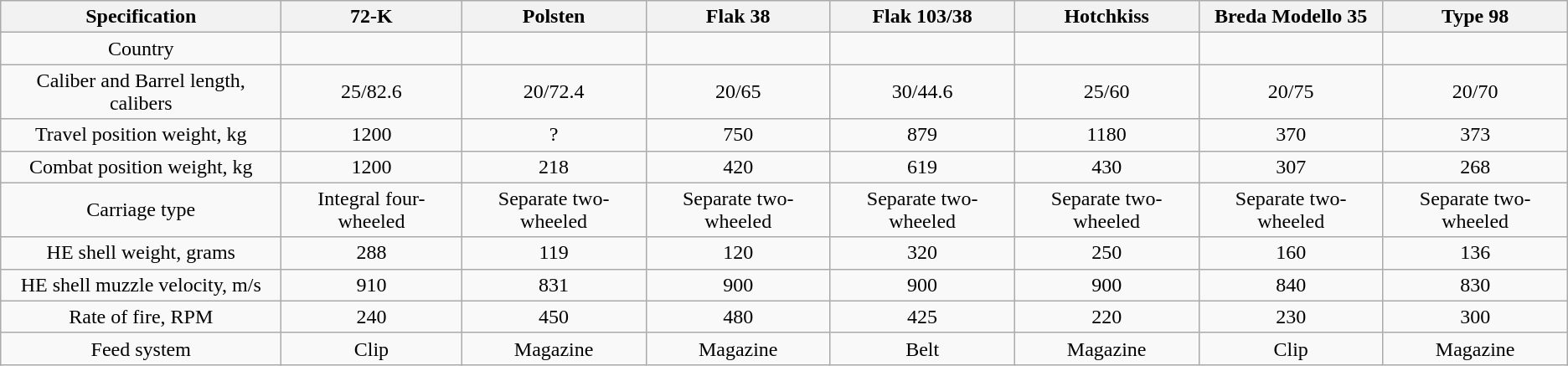<table class="wikitable" style="text-align: center;">
<tr>
<th>Specification</th>
<th>72-K</th>
<th>Polsten</th>
<th>Flak 38</th>
<th>Flak 103/38</th>
<th>Hotchkiss</th>
<th>Breda Modello 35</th>
<th>Type 98</th>
</tr>
<tr>
<td>Country</td>
<td></td>
<td></td>
<td></td>
<td></td>
<td></td>
<td></td>
<td></td>
</tr>
<tr>
<td>Caliber and Barrel length, calibers</td>
<td>25/82.6</td>
<td>20/72.4</td>
<td>20/65</td>
<td>30/44.6</td>
<td>25/60</td>
<td>20/75</td>
<td>20/70</td>
</tr>
<tr>
<td>Travel position weight, kg</td>
<td>1200</td>
<td>?</td>
<td>750</td>
<td>879</td>
<td>1180</td>
<td>370</td>
<td>373</td>
</tr>
<tr>
<td>Combat position weight, kg</td>
<td>1200</td>
<td>218</td>
<td>420</td>
<td>619</td>
<td>430</td>
<td>307</td>
<td>268</td>
</tr>
<tr>
<td>Carriage type</td>
<td>Integral four-wheeled</td>
<td>Separate two-wheeled</td>
<td>Separate two-wheeled</td>
<td>Separate two-wheeled</td>
<td>Separate two-wheeled</td>
<td>Separate two-wheeled</td>
<td>Separate two-wheeled</td>
</tr>
<tr>
<td>HE shell weight, grams</td>
<td>288</td>
<td>119</td>
<td>120</td>
<td>320</td>
<td>250</td>
<td>160</td>
<td>136</td>
</tr>
<tr>
<td>HE shell muzzle velocity, m/s</td>
<td>910</td>
<td>831</td>
<td>900</td>
<td>900</td>
<td>900</td>
<td>840</td>
<td>830</td>
</tr>
<tr>
<td>Rate of fire, RPM</td>
<td>240</td>
<td>450</td>
<td>480</td>
<td>425</td>
<td>220</td>
<td>230</td>
<td>300</td>
</tr>
<tr>
<td>Feed system</td>
<td>Clip</td>
<td>Magazine</td>
<td>Magazine</td>
<td>Belt</td>
<td>Magazine</td>
<td>Clip</td>
<td>Magazine</td>
</tr>
</table>
